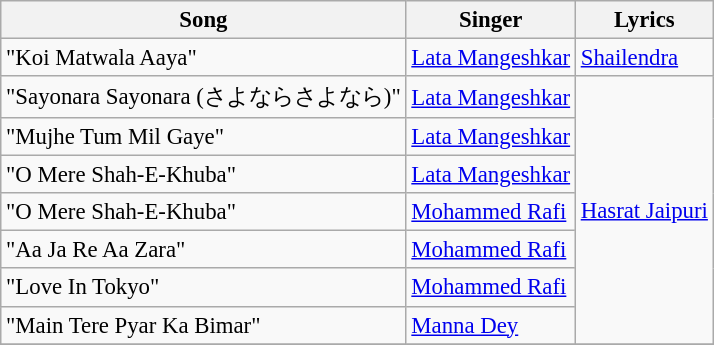<table class="wikitable" style="font-size:95%;">
<tr>
<th>Song</th>
<th>Singer</th>
<th>Lyrics</th>
</tr>
<tr>
<td>"Koi Matwala Aaya"</td>
<td><a href='#'>Lata Mangeshkar</a></td>
<td><a href='#'>Shailendra</a></td>
</tr>
<tr>
<td>"Sayonara Sayonara (さよならさよなら)"</td>
<td><a href='#'>Lata Mangeshkar</a></td>
<td rowspan="7"><a href='#'>Hasrat Jaipuri</a></td>
</tr>
<tr>
<td>"Mujhe Tum Mil Gaye"</td>
<td><a href='#'>Lata Mangeshkar</a></td>
</tr>
<tr>
<td>"O Mere Shah-E-Khuba"</td>
<td><a href='#'>Lata Mangeshkar</a></td>
</tr>
<tr>
<td>"O Mere Shah-E-Khuba"</td>
<td><a href='#'>Mohammed Rafi</a></td>
</tr>
<tr>
<td>"Aa Ja Re Aa Zara"</td>
<td><a href='#'>Mohammed Rafi</a></td>
</tr>
<tr>
<td>"Love In Tokyo"</td>
<td><a href='#'>Mohammed Rafi</a></td>
</tr>
<tr>
<td>"Main Tere Pyar Ka Bimar"</td>
<td><a href='#'>Manna Dey</a></td>
</tr>
<tr>
</tr>
</table>
